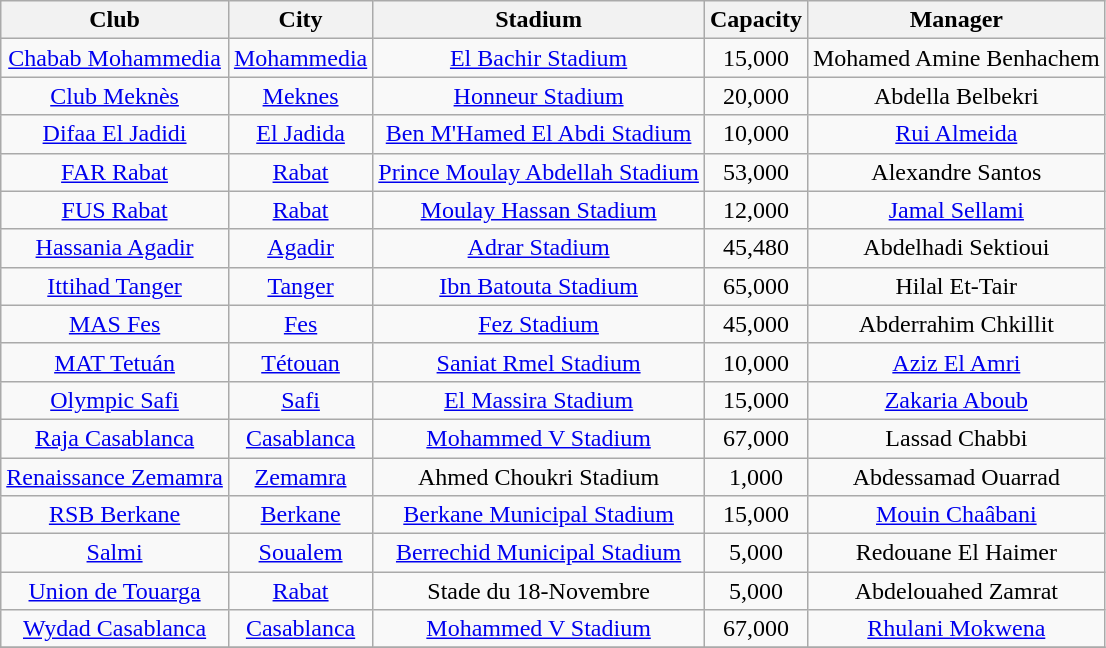<table class="wikitable sortable" style="text-align: center;">
<tr>
<th>Club</th>
<th>City</th>
<th>Stadium</th>
<th>Capacity</th>
<th>Manager</th>
</tr>
<tr>
<td><a href='#'>Chabab Mohammedia</a></td>
<td><a href='#'>Mohammedia</a></td>
<td><a href='#'>El Bachir Stadium</a></td>
<td>15,000</td>
<td>Mohamed Amine Benhachem </td>
</tr>
<tr>
<td><a href='#'>Club Meknès</a></td>
<td><a href='#'>Meknes</a></td>
<td><a href='#'>Honneur Stadium</a></td>
<td>20,000</td>
<td>Abdella Belbekri </td>
</tr>
<tr>
<td><a href='#'>Difaa El Jadidi</a></td>
<td><a href='#'>El Jadida</a></td>
<td><a href='#'>Ben M'Hamed El Abdi Stadium</a></td>
<td>10,000</td>
<td><a href='#'>Rui Almeida</a> </td>
</tr>
<tr>
<td><a href='#'>FAR Rabat</a></td>
<td><a href='#'>Rabat</a></td>
<td><a href='#'>Prince Moulay Abdellah Stadium</a></td>
<td>53,000</td>
<td>Alexandre Santos </td>
</tr>
<tr>
<td><a href='#'>FUS Rabat</a></td>
<td><a href='#'>Rabat</a></td>
<td><a href='#'>Moulay Hassan Stadium</a></td>
<td>12,000</td>
<td><a href='#'>Jamal Sellami</a> </td>
</tr>
<tr>
<td><a href='#'>Hassania Agadir</a></td>
<td><a href='#'>Agadir</a></td>
<td><a href='#'>Adrar Stadium</a></td>
<td>45,480</td>
<td>Abdelhadi Sektioui </td>
</tr>
<tr>
<td><a href='#'>Ittihad Tanger</a></td>
<td><a href='#'>Tanger</a></td>
<td><a href='#'>Ibn Batouta Stadium</a></td>
<td>65,000</td>
<td>Hilal Et-Tair </td>
</tr>
<tr>
<td><a href='#'>MAS Fes</a></td>
<td><a href='#'>Fes</a></td>
<td><a href='#'>Fez Stadium</a></td>
<td>45,000</td>
<td>Abderrahim Chkillit </td>
</tr>
<tr>
<td><a href='#'>MAT Tetuán</a></td>
<td><a href='#'>Tétouan</a></td>
<td><a href='#'>Saniat Rmel Stadium</a></td>
<td>10,000</td>
<td><a href='#'>Aziz El Amri</a> </td>
</tr>
<tr>
<td><a href='#'>Olympic Safi</a></td>
<td><a href='#'>Safi</a></td>
<td><a href='#'>El Massira Stadium</a></td>
<td>15,000</td>
<td><a href='#'>Zakaria Aboub</a> </td>
</tr>
<tr>
<td><a href='#'>Raja Casablanca</a></td>
<td><a href='#'>Casablanca</a></td>
<td><a href='#'>Mohammed V Stadium</a></td>
<td>67,000</td>
<td>Lassad Chabbi </td>
</tr>
<tr>
<td><a href='#'>Renaissance Zemamra</a></td>
<td><a href='#'>Zemamra</a></td>
<td>Ahmed Choukri Stadium</td>
<td>1,000</td>
<td>Abdessamad Ouarrad </td>
</tr>
<tr>
<td><a href='#'>RSB Berkane</a></td>
<td><a href='#'>Berkane</a></td>
<td><a href='#'>Berkane Municipal Stadium</a></td>
<td>15,000</td>
<td><a href='#'>Mouin Chaâbani</a> </td>
</tr>
<tr>
<td><a href='#'>Salmi</a></td>
<td><a href='#'>Soualem</a></td>
<td><a href='#'>Berrechid Municipal Stadium</a></td>
<td>5,000</td>
<td>Redouane El Haimer </td>
</tr>
<tr>
<td><a href='#'>Union de Touarga</a></td>
<td><a href='#'>Rabat</a></td>
<td>Stade du 18-Novembre</td>
<td>5,000</td>
<td>Abdelouahed Zamrat </td>
</tr>
<tr>
<td><a href='#'>Wydad Casablanca</a></td>
<td><a href='#'>Casablanca</a></td>
<td><a href='#'>Mohammed V Stadium</a></td>
<td>67,000</td>
<td><a href='#'>Rhulani Mokwena</a> </td>
</tr>
<tr>
</tr>
</table>
